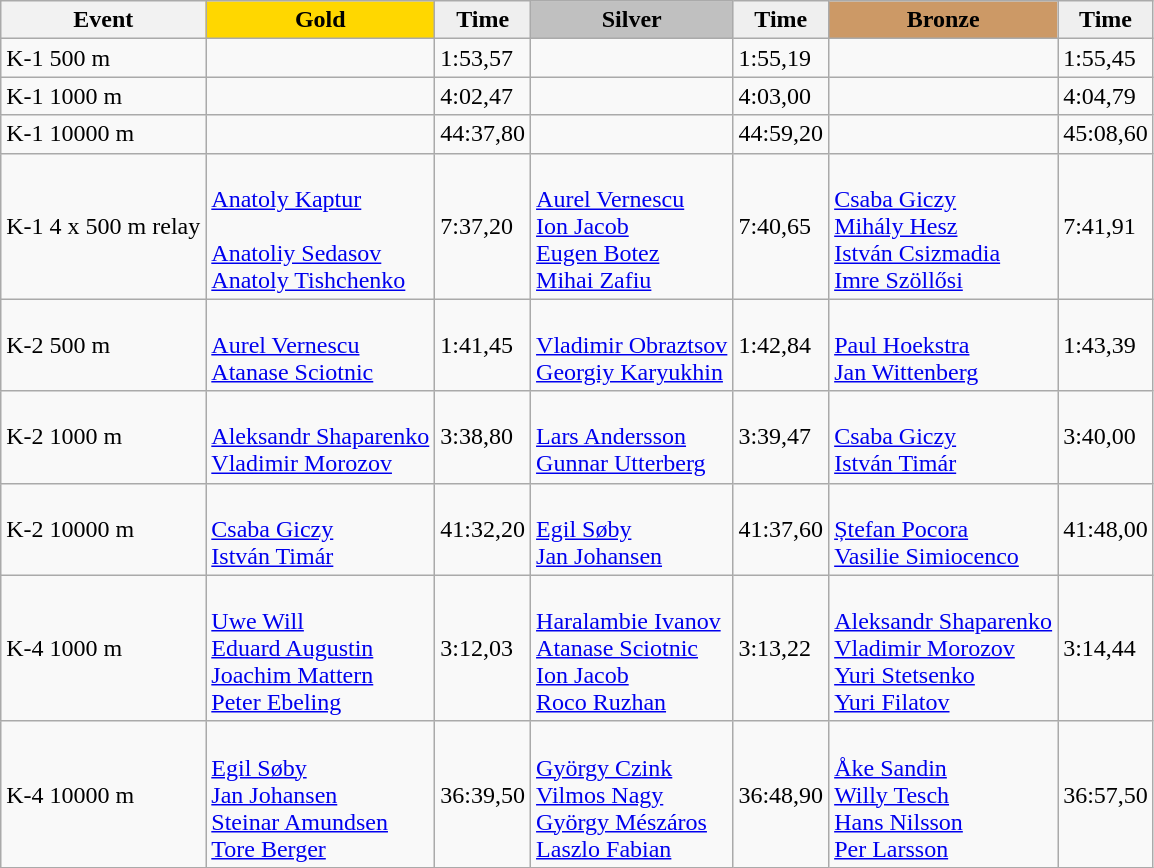<table class="wikitable">
<tr>
<th>Event</th>
<td align=center bgcolor="gold"><strong>Gold</strong></td>
<td align=center bgcolor="EFEFEF"><strong>Time</strong></td>
<td align=center bgcolor="silver"><strong>Silver</strong></td>
<td align=center bgcolor="EFEFEF"><strong>Time</strong></td>
<td align=center bgcolor="CC9966"><strong>Bronze</strong></td>
<td align=center bgcolor="EFEFEF"><strong>Time</strong></td>
</tr>
<tr>
<td>K-1 500 m</td>
<td></td>
<td>1:53,57</td>
<td></td>
<td>1:55,19</td>
<td></td>
<td>1:55,45</td>
</tr>
<tr>
<td>K-1 1000 m</td>
<td></td>
<td>4:02,47</td>
<td></td>
<td>4:03,00</td>
<td></td>
<td>4:04,79</td>
</tr>
<tr>
<td>K-1 10000 m</td>
<td></td>
<td>44:37,80</td>
<td></td>
<td>44:59,20</td>
<td></td>
<td>45:08,60</td>
</tr>
<tr>
<td>K-1 4 x 500 m relay</td>
<td><br><a href='#'>Anatoly Kaptur</a><br><br><a href='#'>Anatoliy Sedasov</a><br><a href='#'>Anatoly Tishchenko</a></td>
<td>7:37,20</td>
<td><br><a href='#'>Aurel Vernescu</a><br><a href='#'>Ion Jacob</a><br><a href='#'>Eugen Botez</a><br><a href='#'>Mihai Zafiu</a></td>
<td>7:40,65</td>
<td><br><a href='#'>Csaba Giczy</a><br><a href='#'>Mihály Hesz</a><br><a href='#'>István Csizmadia</a><br><a href='#'>Imre Szöllősi</a></td>
<td>7:41,91</td>
</tr>
<tr>
<td>K-2 500 m</td>
<td><br><a href='#'>Aurel Vernescu</a><br><a href='#'>Atanase Sciotnic</a></td>
<td>1:41,45</td>
<td><br><a href='#'>Vladimir Obraztsov</a><br><a href='#'>Georgiy Karyukhin</a></td>
<td>1:42,84</td>
<td><br><a href='#'>Paul Hoekstra</a><br><a href='#'>Jan Wittenberg</a></td>
<td>1:43,39</td>
</tr>
<tr>
<td>K-2 1000 m</td>
<td><br><a href='#'>Aleksandr Shaparenko</a><br><a href='#'>Vladimir Morozov</a></td>
<td>3:38,80</td>
<td><br><a href='#'>Lars Andersson</a><br><a href='#'>Gunnar Utterberg</a></td>
<td>3:39,47</td>
<td><br><a href='#'>Csaba Giczy</a><br><a href='#'>István Timár</a></td>
<td>3:40,00</td>
</tr>
<tr>
<td>K-2 10000 m</td>
<td><br><a href='#'>Csaba Giczy</a><br><a href='#'>István Timár</a></td>
<td>41:32,20</td>
<td><br><a href='#'>Egil Søby</a><br><a href='#'>Jan Johansen</a></td>
<td>41:37,60</td>
<td><br><a href='#'>Ștefan Pocora</a><br><a href='#'>Vasilie Simiocenco</a></td>
<td>41:48,00</td>
</tr>
<tr>
<td>K-4 1000 m</td>
<td><br><a href='#'>Uwe Will</a><br><a href='#'>Eduard Augustin</a><br><a href='#'>Joachim Mattern</a><br><a href='#'>Peter Ebeling</a></td>
<td>3:12,03</td>
<td><br><a href='#'>Haralambie Ivanov</a><br><a href='#'>Atanase Sciotnic</a><br><a href='#'>Ion Jacob</a><br><a href='#'>Roco Ruzhan</a></td>
<td>3:13,22</td>
<td><br><a href='#'>Aleksandr Shaparenko</a><br><a href='#'>Vladimir Morozov</a><br><a href='#'>Yuri Stetsenko</a><br><a href='#'>Yuri Filatov</a></td>
<td>3:14,44</td>
</tr>
<tr>
<td>K-4 10000 m</td>
<td><br><a href='#'>Egil Søby</a><br><a href='#'>Jan Johansen</a><br><a href='#'>Steinar Amundsen</a><br><a href='#'>Tore Berger</a></td>
<td>36:39,50</td>
<td><br><a href='#'>György Czink</a><br><a href='#'>Vilmos Nagy</a><br><a href='#'>György Mészáros</a><br><a href='#'>Laszlo Fabian</a></td>
<td>36:48,90</td>
<td><br><a href='#'>Åke Sandin</a><br><a href='#'>Willy Tesch</a><br><a href='#'>Hans Nilsson</a><br><a href='#'>Per Larsson</a></td>
<td>36:57,50</td>
</tr>
</table>
